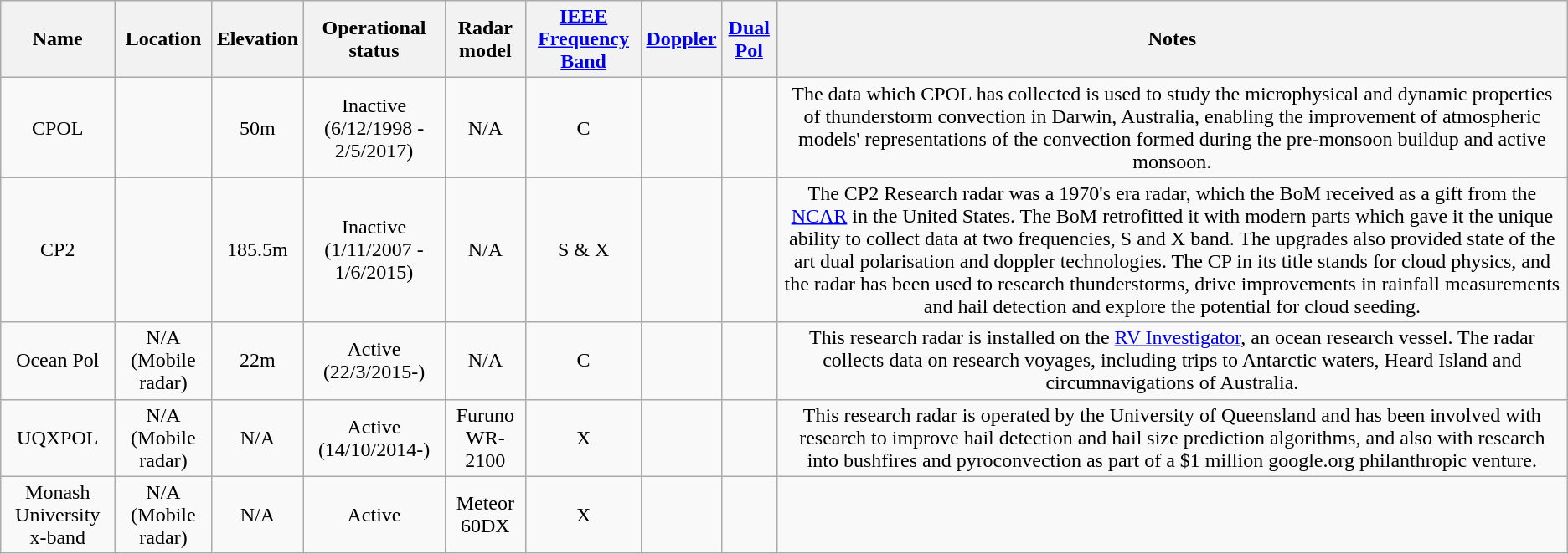<table class="wikitable sortable" style="text-align:center">
<tr>
<th>Name</th>
<th>Location</th>
<th>Elevation</th>
<th>Operational status</th>
<th>Radar model</th>
<th><a href='#'>IEEE Frequency Band</a></th>
<th><a href='#'>Doppler</a></th>
<th><a href='#'>Dual Pol</a></th>
<th>Notes</th>
</tr>
<tr>
<td>CPOL</td>
<td></td>
<td>50m</td>
<td>Inactive (6/12/1998 - 2/5/2017)</td>
<td>N/A</td>
<td>C</td>
<td></td>
<td></td>
<td>The data which CPOL has collected is used to study the microphysical and dynamic properties of thunderstorm convection in Darwin, Australia, enabling the improvement of atmospheric models' representations of the convection formed during the pre-monsoon buildup and active monsoon.</td>
</tr>
<tr>
<td>CP2</td>
<td></td>
<td>185.5m</td>
<td>Inactive (1/11/2007 - 1/6/2015)</td>
<td>N/A</td>
<td>S & X</td>
<td></td>
<td></td>
<td>The CP2 Research radar was a 1970's era radar, which the BoM received as a gift from the <a href='#'>NCAR</a> in the United States. The BoM retrofitted it with modern parts which gave it the unique ability to collect data at two frequencies, S and X band. The upgrades also provided state of the art dual polarisation and doppler technologies. The CP in its title stands for cloud physics, and the radar has been used to research thunderstorms, drive improvements in rainfall measurements and hail detection and explore the potential for cloud seeding.</td>
</tr>
<tr>
<td>Ocean Pol</td>
<td>N/A (Mobile radar)</td>
<td>22m</td>
<td>Active (22/3/2015-)</td>
<td>N/A</td>
<td>C</td>
<td></td>
<td></td>
<td>This research radar is installed on the <a href='#'>RV Investigator</a>, an ocean research vessel. The radar collects data on research voyages, including trips to Antarctic waters, Heard Island and circumnavigations of Australia.</td>
</tr>
<tr>
<td>UQXPOL</td>
<td>N/A (Mobile radar)</td>
<td>N/A</td>
<td>Active (14/10/2014-)</td>
<td>Furuno WR-2100</td>
<td>X</td>
<td></td>
<td></td>
<td>This research radar is operated by the University of Queensland and has been involved with research to improve hail detection and hail size prediction algorithms, and also with research into bushfires and pyroconvection as part of a $1 million google.org philanthropic venture.</td>
</tr>
<tr>
<td>Monash University x-band</td>
<td>N/A (Mobile radar)</td>
<td>N/A</td>
<td>Active</td>
<td>Meteor 60DX</td>
<td>X</td>
<td></td>
<td></td>
<td></td>
</tr>
</table>
